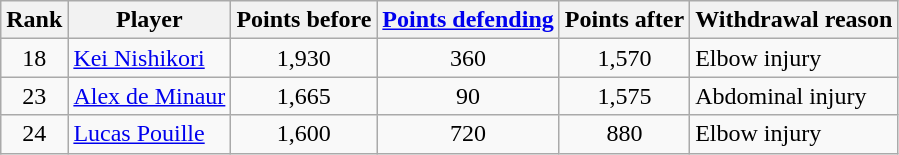<table class="wikitable">
<tr>
<th>Rank</th>
<th>Player</th>
<th>Points before</th>
<th><a href='#'>Points defending</a></th>
<th>Points after</th>
<th>Withdrawal reason</th>
</tr>
<tr>
<td style="text-align:center;">18</td>
<td style="text-align:left;" data-sort-value=> <a href='#'>Kei Nishikori</a></td>
<td style="text-align:center;">1,930</td>
<td style="text-align:center;">360</td>
<td style="text-align:center;">1,570</td>
<td>Elbow injury</td>
</tr>
<tr>
<td style="text-align:center;">23</td>
<td> <a href='#'>Alex de Minaur</a></td>
<td style="text-align:center;">1,665</td>
<td style="text-align:center;">90</td>
<td style="text-align:center;">1,575</td>
<td>Abdominal injury</td>
</tr>
<tr>
<td style="text-align:center;">24</td>
<td style="text-align:left;" data-sort-value=> <a href='#'>Lucas Pouille</a></td>
<td style="text-align:center;">1,600</td>
<td style="text-align:center;">720</td>
<td style="text-align:center;">880</td>
<td>Elbow injury</td>
</tr>
</table>
